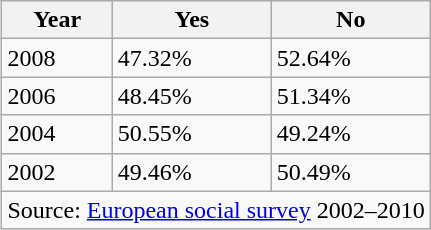<table class="wikitable" id="toc" style="float:right">
<tr>
<th>Year</th>
<th>Yes</th>
<th>No</th>
</tr>
<tr>
<td>2008</td>
<td>47.32%</td>
<td>52.64%</td>
</tr>
<tr>
<td>2006</td>
<td>48.45%</td>
<td>51.34%</td>
</tr>
<tr>
<td>2004</td>
<td>50.55%</td>
<td>49.24%</td>
</tr>
<tr>
<td>2002</td>
<td>49.46%</td>
<td>50.49%</td>
</tr>
<tr>
<td colspan=3>Source: <a href='#'>European social survey</a> 2002–2010</td>
</tr>
</table>
